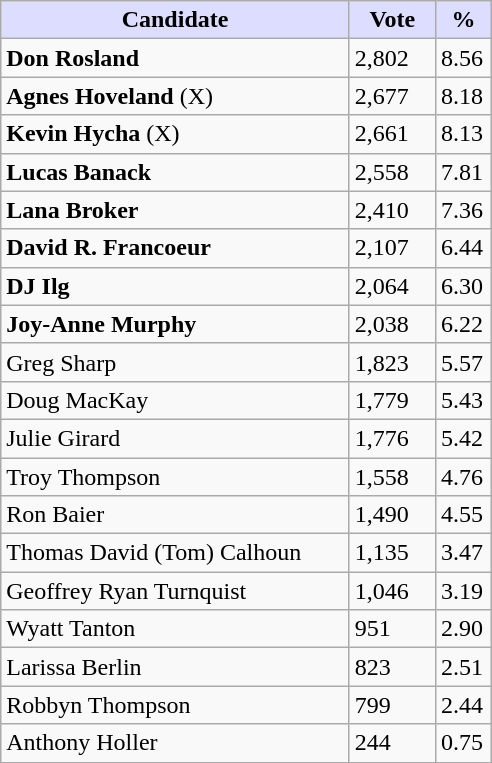<table class="wikitable">
<tr>
<th style="background:#ddf; width:225px;">Candidate</th>
<th style="background:#ddf; width:50px;">Vote</th>
<th style="background:#ddf; width:30px;">%</th>
</tr>
<tr>
<td><strong>Don Rosland</strong></td>
<td>2,802</td>
<td>8.56</td>
</tr>
<tr>
<td><strong>Agnes Hoveland</strong> (X)</td>
<td>2,677</td>
<td>8.18</td>
</tr>
<tr>
<td><strong>Kevin Hycha</strong> (X)</td>
<td>2,661</td>
<td>8.13</td>
</tr>
<tr>
<td><strong>Lucas Banack</strong></td>
<td>2,558</td>
<td>7.81</td>
</tr>
<tr>
<td><strong>Lana Broker</strong></td>
<td>2,410</td>
<td>7.36</td>
</tr>
<tr>
<td><strong>David R. Francoeur</strong></td>
<td>2,107</td>
<td>6.44</td>
</tr>
<tr>
<td><strong>DJ Ilg</strong></td>
<td>2,064</td>
<td>6.30</td>
</tr>
<tr>
<td><strong>Joy-Anne Murphy</strong></td>
<td>2,038</td>
<td>6.22</td>
</tr>
<tr>
<td>Greg Sharp</td>
<td>1,823</td>
<td>5.57</td>
</tr>
<tr>
<td>Doug MacKay</td>
<td>1,779</td>
<td>5.43</td>
</tr>
<tr>
<td>Julie Girard</td>
<td>1,776</td>
<td>5.42</td>
</tr>
<tr>
<td>Troy Thompson</td>
<td>1,558</td>
<td>4.76</td>
</tr>
<tr>
<td>Ron Baier</td>
<td>1,490</td>
<td>4.55</td>
</tr>
<tr>
<td>Thomas David (Tom) Calhoun</td>
<td>1,135</td>
<td>3.47</td>
</tr>
<tr>
<td>Geoffrey Ryan Turnquist</td>
<td>1,046</td>
<td>3.19</td>
</tr>
<tr>
<td>Wyatt Tanton</td>
<td>951</td>
<td>2.90</td>
</tr>
<tr>
<td>Larissa Berlin</td>
<td>823</td>
<td>2.51</td>
</tr>
<tr>
<td>Robbyn Thompson</td>
<td>799</td>
<td>2.44</td>
</tr>
<tr>
<td>Anthony Holler</td>
<td>244</td>
<td>0.75</td>
</tr>
<tr>
</tr>
</table>
